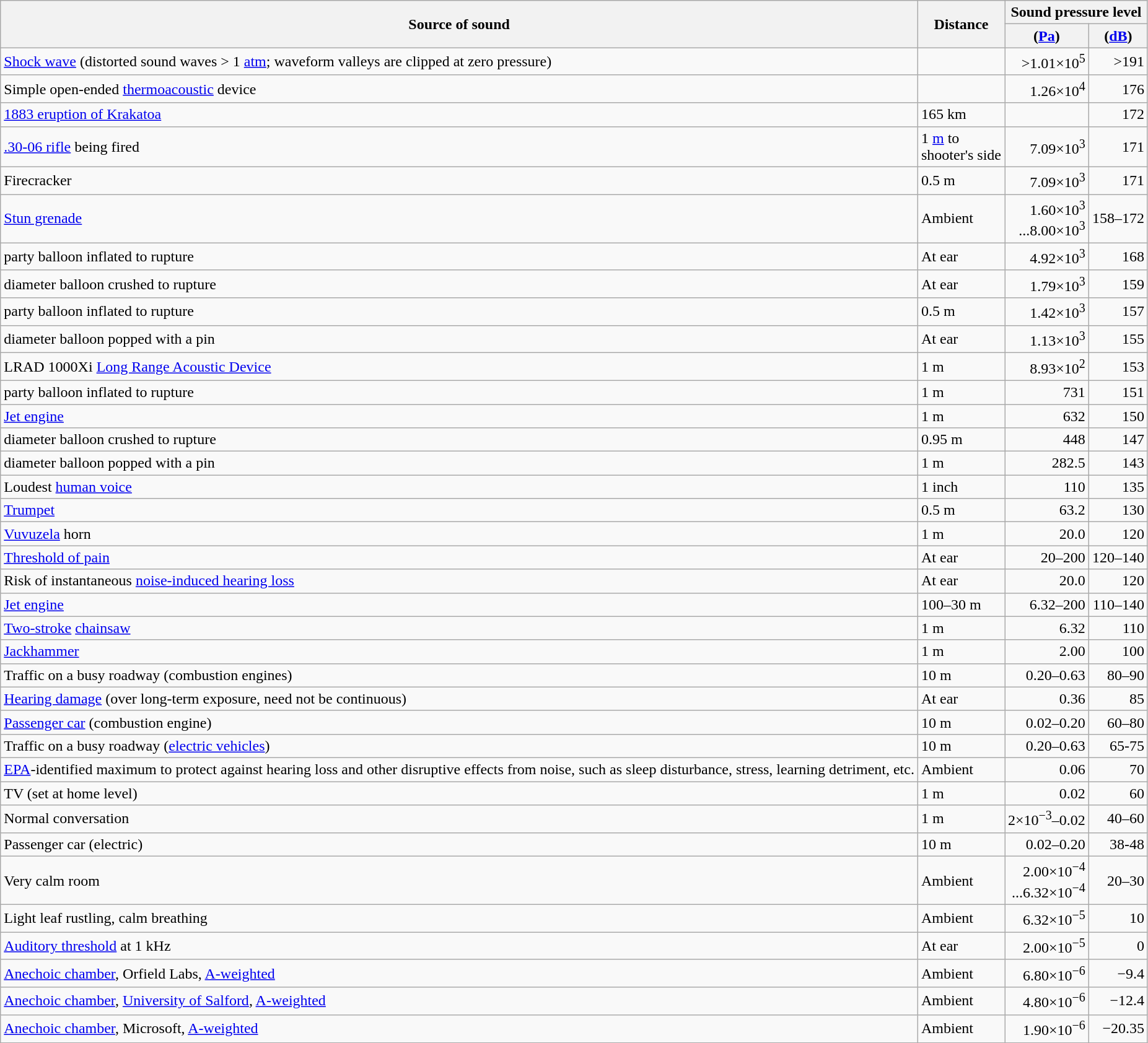<table class="wikitable sortable">
<tr>
<th rowspan="2">Source of sound</th>
<th rowspan="2">Distance</th>
<th colspan="2">Sound pressure level</th>
</tr>
<tr>
<th>(<a href='#'>Pa</a>)</th>
<th>(<a href='#'>dB</a>)</th>
</tr>
<tr>
<td><a href='#'>Shock wave</a> (distorted sound waves > 1 <a href='#'>atm</a>; waveform valleys are clipped at zero pressure)</td>
<td></td>
<td align="right">>1.01×10<sup>5</sup></td>
<td align="right">>191</td>
</tr>
<tr>
<td>Simple open-ended <a href='#'>thermoacoustic</a> device</td>
<td></td>
<td align="right">1.26×10<sup>4</sup></td>
<td align="right">176</td>
</tr>
<tr>
<td><a href='#'>1883 eruption of Krakatoa</a></td>
<td>165 km</td>
<td></td>
<td align="right">172</td>
</tr>
<tr>
<td><a href='#'>.30-06 rifle</a> being fired</td>
<td>1 <a href='#'>m</a> to<br>shooter's side</td>
<td align="right">7.09×10<sup>3</sup></td>
<td align="right">171</td>
</tr>
<tr>
<td>Firecracker</td>
<td>0.5 m</td>
<td align="right">7.09×10<sup>3</sup></td>
<td align="right">171</td>
</tr>
<tr>
<td><a href='#'>Stun grenade</a></td>
<td>Ambient</td>
<td align="right">1.60×10<sup>3</sup><br>...8.00×10<sup>3</sup></td>
<td align="right">158–172</td>
</tr>
<tr>
<td> party balloon inflated to rupture</td>
<td>At ear</td>
<td align="right">4.92×10<sup>3</sup></td>
<td align="right">168</td>
</tr>
<tr>
<td> diameter balloon crushed to rupture</td>
<td>At ear</td>
<td align="right">1.79×10<sup>3</sup></td>
<td align="right">159</td>
</tr>
<tr>
<td> party balloon inflated to rupture</td>
<td>0.5 m</td>
<td align="right">1.42×10<sup>3</sup></td>
<td align="right">157</td>
</tr>
<tr>
<td> diameter balloon popped with a pin</td>
<td>At ear</td>
<td align="right">1.13×10<sup>3</sup></td>
<td align="right">155</td>
</tr>
<tr>
<td>LRAD 1000Xi <a href='#'>Long Range Acoustic Device</a></td>
<td>1 m</td>
<td align="right">8.93×10<sup>2</sup></td>
<td align="right">153</td>
</tr>
<tr>
<td> party balloon inflated to rupture</td>
<td>1 m</td>
<td align="right">731</td>
<td align="right">151</td>
</tr>
<tr>
<td><a href='#'>Jet engine</a></td>
<td>1 m</td>
<td align="right">632</td>
<td align="right">150</td>
</tr>
<tr>
<td> diameter balloon crushed to rupture</td>
<td>0.95 m</td>
<td align="right">448</td>
<td align="right">147</td>
</tr>
<tr>
<td> diameter balloon popped with a pin</td>
<td>1 m</td>
<td align="right">282.5</td>
<td align="right">143</td>
</tr>
<tr>
<td>Loudest <a href='#'>human voice</a></td>
<td>1 inch</td>
<td align="right">110</td>
<td align="right">135</td>
</tr>
<tr>
<td><a href='#'>Trumpet</a></td>
<td>0.5 m</td>
<td align="right">63.2</td>
<td align="right">130</td>
</tr>
<tr>
<td><a href='#'>Vuvuzela</a> horn</td>
<td>1 m</td>
<td align="right">20.0</td>
<td align="right">120</td>
</tr>
<tr>
<td><a href='#'>Threshold of pain</a></td>
<td>At ear</td>
<td align="right">20–200</td>
<td align="right">120–140</td>
</tr>
<tr>
<td>Risk of instantaneous <a href='#'>noise-induced hearing loss</a></td>
<td>At ear</td>
<td align="right">20.0</td>
<td align="right">120</td>
</tr>
<tr>
<td><a href='#'>Jet engine</a></td>
<td>100–30 m</td>
<td align="right">6.32–200</td>
<td align="right">110–140</td>
</tr>
<tr>
<td><a href='#'>Two-stroke</a> <a href='#'>chainsaw</a></td>
<td>1 m</td>
<td align="right">6.32</td>
<td align="right">110</td>
</tr>
<tr>
<td><a href='#'>Jackhammer</a></td>
<td>1 m</td>
<td align="right">2.00</td>
<td align="right">100</td>
</tr>
<tr>
<td>Traffic on a busy roadway (combustion engines)</td>
<td>10 m</td>
<td align="right">0.20–0.63</td>
<td align="right">80–90</td>
</tr>
<tr>
<td><a href='#'>Hearing damage</a> (over long-term exposure, need not be continuous)</td>
<td>At ear</td>
<td align="right">0.36</td>
<td align="right">85</td>
</tr>
<tr>
<td><a href='#'>Passenger car</a> (combustion engine)</td>
<td>10 m</td>
<td align="right">0.02–0.20</td>
<td align="right">60–80</td>
</tr>
<tr>
<td>Traffic on a busy roadway (<a href='#'>electric vehicles</a>) </td>
<td>10 m</td>
<td align="right">0.20–0.63</td>
<td align="right">65-75</td>
</tr>
<tr>
<td><a href='#'>EPA</a>-identified maximum to protect against hearing loss and other disruptive effects from noise, such as sleep disturbance, stress, learning detriment, etc.</td>
<td>Ambient</td>
<td align="right">0.06</td>
<td align="right">70</td>
</tr>
<tr>
<td>TV (set at home level)</td>
<td>1 m</td>
<td align="right">0.02</td>
<td align="right">60</td>
</tr>
<tr>
<td>Normal conversation</td>
<td>1 m</td>
<td align="right">2×10<sup>−3</sup>–0.02</td>
<td align="right">40–60</td>
</tr>
<tr>
<td>Passenger car (electric) </td>
<td>10 m</td>
<td align="right">0.02–0.20</td>
<td align="right">38-48</td>
</tr>
<tr>
<td>Very calm room</td>
<td>Ambient</td>
<td align="right">2.00×10<sup>−4</sup><br>...6.32×10<sup>−4</sup></td>
<td align="right">20–30</td>
</tr>
<tr>
<td>Light leaf rustling, calm breathing</td>
<td>Ambient</td>
<td align="right">6.32×10<sup>−5</sup></td>
<td align="right">10</td>
</tr>
<tr>
<td><a href='#'>Auditory threshold</a> at 1 kHz</td>
<td>At ear</td>
<td align="right">2.00×10<sup>−5</sup></td>
<td align="right">0</td>
</tr>
<tr>
<td><a href='#'>Anechoic chamber</a>, Orfield Labs, <a href='#'>A-weighted</a></td>
<td>Ambient</td>
<td align="right">6.80×10<sup>−6</sup></td>
<td align="right">−9.4</td>
</tr>
<tr>
<td><a href='#'>Anechoic chamber</a>, <a href='#'>University of Salford</a>, <a href='#'>A-weighted</a></td>
<td>Ambient</td>
<td align="right">4.80×10<sup>−6</sup></td>
<td align="right">−12.4</td>
</tr>
<tr>
<td><a href='#'>Anechoic chamber</a>, Microsoft, <a href='#'>A-weighted</a></td>
<td>Ambient</td>
<td align="right">1.90×10<sup>−6</sup></td>
<td align="right">−20.35</td>
</tr>
</table>
